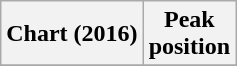<table class="wikitable sortable plainrowheaders" style="text-align:center">
<tr>
<th scope="col">Chart (2016)</th>
<th scope="col">Peak<br> position</th>
</tr>
<tr>
</tr>
</table>
